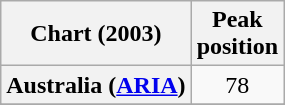<table class="wikitable sortable plainrowheaders">
<tr>
<th scope="col">Chart (2003)</th>
<th scope="col">Peak<br>position</th>
</tr>
<tr>
<th scope="row">Australia (<a href='#'>ARIA</a>)</th>
<td align="center">78</td>
</tr>
<tr>
</tr>
<tr>
</tr>
<tr>
</tr>
<tr>
</tr>
<tr>
</tr>
<tr>
</tr>
</table>
